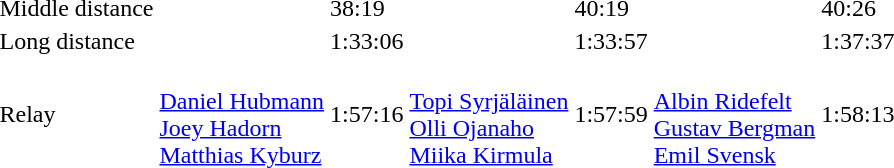<table>
<tr>
<td>Middle distance</td>
<td></td>
<td>38:19</td>
<td></td>
<td>40:19</td>
<td></td>
<td>40:26</td>
</tr>
<tr>
<td>Long distance </td>
<td></td>
<td>1:33:06</td>
<td></td>
<td>1:33:57</td>
<td></td>
<td>1:37:37</td>
</tr>
<tr>
<td>Relay</td>
<td><br><a href='#'>Daniel Hubmann</a><br><a href='#'>Joey Hadorn</a><br><a href='#'>Matthias Kyburz</a></td>
<td>1:57:16</td>
<td><br><a href='#'>Topi Syrjäläinen</a><br><a href='#'>Olli Ojanaho</a><br><a href='#'>Miika Kirmula</a></td>
<td>1:57:59</td>
<td><br><a href='#'>Albin Ridefelt</a><br><a href='#'>Gustav Bergman</a><br><a href='#'>Emil Svensk</a></td>
<td>1:58:13</td>
</tr>
</table>
